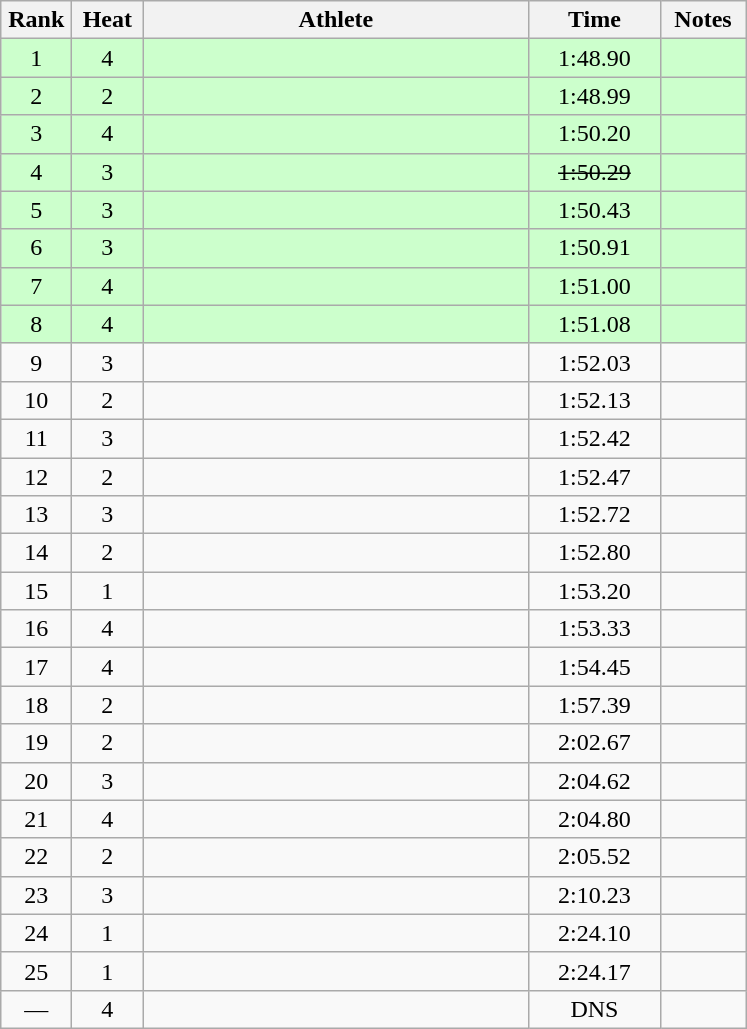<table class="wikitable" style="text-align:center">
<tr>
<th width=40>Rank</th>
<th width=40>Heat</th>
<th width=250>Athlete</th>
<th width=80>Time</th>
<th width=50>Notes</th>
</tr>
<tr bgcolor=ccffcc>
<td>1</td>
<td>4</td>
<td align=left></td>
<td>1:48.90</td>
<td></td>
</tr>
<tr bgcolor=ccffcc>
<td>2</td>
<td>2</td>
<td align=left></td>
<td>1:48.99</td>
<td></td>
</tr>
<tr bgcolor=ccffcc>
<td>3</td>
<td>4</td>
<td align=left></td>
<td>1:50.20</td>
<td></td>
</tr>
<tr bgcolor=ccffcc>
<td>4</td>
<td>3</td>
<td align=left></td>
<td><s>1:50.29</s></td>
<td></td>
</tr>
<tr bgcolor=ccffcc>
<td>5</td>
<td>3</td>
<td align=left></td>
<td>1:50.43</td>
<td></td>
</tr>
<tr bgcolor=ccffcc>
<td>6</td>
<td>3</td>
<td align=left></td>
<td>1:50.91</td>
<td></td>
</tr>
<tr bgcolor=ccffcc>
<td>7</td>
<td>4</td>
<td align=left></td>
<td>1:51.00</td>
<td></td>
</tr>
<tr bgcolor=ccffcc>
<td>8</td>
<td>4</td>
<td align=left></td>
<td>1:51.08</td>
<td></td>
</tr>
<tr>
<td>9</td>
<td>3</td>
<td align=left></td>
<td>1:52.03</td>
<td></td>
</tr>
<tr>
<td>10</td>
<td>2</td>
<td align=left></td>
<td>1:52.13</td>
<td></td>
</tr>
<tr>
<td>11</td>
<td>3</td>
<td align=left></td>
<td>1:52.42</td>
<td></td>
</tr>
<tr>
<td>12</td>
<td>2</td>
<td align=left></td>
<td>1:52.47</td>
<td></td>
</tr>
<tr>
<td>13</td>
<td>3</td>
<td align=left></td>
<td>1:52.72</td>
<td></td>
</tr>
<tr>
<td>14</td>
<td>2</td>
<td align=left></td>
<td>1:52.80</td>
<td></td>
</tr>
<tr>
<td>15</td>
<td>1</td>
<td align=left></td>
<td>1:53.20</td>
<td></td>
</tr>
<tr>
<td>16</td>
<td>4</td>
<td align=left></td>
<td>1:53.33</td>
<td></td>
</tr>
<tr>
<td>17</td>
<td>4</td>
<td align=left></td>
<td>1:54.45</td>
<td></td>
</tr>
<tr>
<td>18</td>
<td>2</td>
<td align=left></td>
<td>1:57.39</td>
<td></td>
</tr>
<tr>
<td>19</td>
<td>2</td>
<td align=left></td>
<td>2:02.67</td>
<td></td>
</tr>
<tr>
<td>20</td>
<td>3</td>
<td align=left></td>
<td>2:04.62</td>
<td></td>
</tr>
<tr>
<td>21</td>
<td>4</td>
<td align=left></td>
<td>2:04.80</td>
<td></td>
</tr>
<tr>
<td>22</td>
<td>2</td>
<td align=left></td>
<td>2:05.52</td>
<td></td>
</tr>
<tr>
<td>23</td>
<td>3</td>
<td align=left></td>
<td>2:10.23</td>
<td></td>
</tr>
<tr>
<td>24</td>
<td>1</td>
<td align=left></td>
<td>2:24.10</td>
<td></td>
</tr>
<tr>
<td>25</td>
<td>1</td>
<td align=left></td>
<td>2:24.17</td>
<td></td>
</tr>
<tr>
<td>—</td>
<td>4</td>
<td align=left></td>
<td>DNS</td>
<td></td>
</tr>
</table>
